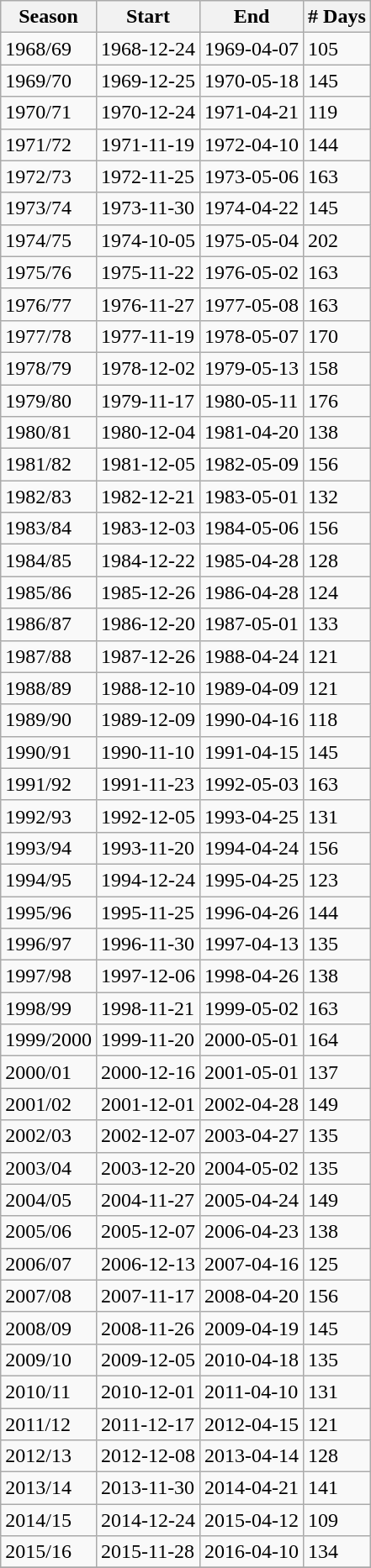<table class="wikitable sortable">
<tr>
<th>Season</th>
<th>Start</th>
<th>End</th>
<th># Days</th>
</tr>
<tr>
<td>1968/69</td>
<td>1968-12-24</td>
<td>1969-04-07</td>
<td>105</td>
</tr>
<tr>
<td>1969/70</td>
<td>1969-12-25</td>
<td>1970-05-18</td>
<td>145</td>
</tr>
<tr>
<td>1970/71</td>
<td>1970-12-24</td>
<td>1971-04-21</td>
<td>119</td>
</tr>
<tr>
<td>1971/72</td>
<td>1971-11-19</td>
<td>1972-04-10</td>
<td>144</td>
</tr>
<tr>
<td>1972/73</td>
<td>1972-11-25</td>
<td>1973-05-06</td>
<td>163</td>
</tr>
<tr>
<td>1973/74</td>
<td>1973-11-30</td>
<td>1974-04-22</td>
<td>145</td>
</tr>
<tr>
<td>1974/75</td>
<td>1974-10-05</td>
<td>1975-05-04</td>
<td>202</td>
</tr>
<tr>
<td>1975/76</td>
<td>1975-11-22</td>
<td>1976-05-02</td>
<td>163</td>
</tr>
<tr>
<td>1976/77</td>
<td>1976-11-27</td>
<td>1977-05-08</td>
<td>163</td>
</tr>
<tr>
<td>1977/78</td>
<td>1977-11-19</td>
<td>1978-05-07</td>
<td>170</td>
</tr>
<tr>
<td>1978/79</td>
<td>1978-12-02</td>
<td>1979-05-13</td>
<td>158</td>
</tr>
<tr>
<td>1979/80</td>
<td>1979-11-17</td>
<td>1980-05-11</td>
<td>176</td>
</tr>
<tr>
<td>1980/81</td>
<td>1980-12-04</td>
<td>1981-04-20</td>
<td>138</td>
</tr>
<tr>
<td>1981/82</td>
<td>1981-12-05</td>
<td>1982-05-09</td>
<td>156</td>
</tr>
<tr>
<td>1982/83</td>
<td>1982-12-21</td>
<td>1983-05-01</td>
<td>132</td>
</tr>
<tr>
<td>1983/84</td>
<td>1983-12-03</td>
<td>1984-05-06</td>
<td>156</td>
</tr>
<tr>
<td>1984/85</td>
<td>1984-12-22</td>
<td>1985-04-28</td>
<td>128</td>
</tr>
<tr>
<td>1985/86</td>
<td>1985-12-26</td>
<td>1986-04-28</td>
<td>124</td>
</tr>
<tr>
<td>1986/87</td>
<td>1986-12-20</td>
<td>1987-05-01</td>
<td>133</td>
</tr>
<tr>
<td>1987/88</td>
<td>1987-12-26</td>
<td>1988-04-24</td>
<td>121</td>
</tr>
<tr>
<td>1988/89</td>
<td>1988-12-10</td>
<td>1989-04-09</td>
<td>121</td>
</tr>
<tr>
<td>1989/90</td>
<td>1989-12-09</td>
<td>1990-04-16</td>
<td>118</td>
</tr>
<tr>
<td>1990/91</td>
<td>1990-11-10</td>
<td>1991-04-15</td>
<td>145</td>
</tr>
<tr>
<td>1991/92</td>
<td>1991-11-23</td>
<td>1992-05-03</td>
<td>163</td>
</tr>
<tr>
<td>1992/93</td>
<td>1992-12-05</td>
<td>1993-04-25</td>
<td>131</td>
</tr>
<tr>
<td>1993/94</td>
<td>1993-11-20</td>
<td>1994-04-24</td>
<td>156</td>
</tr>
<tr>
<td>1994/95</td>
<td>1994-12-24</td>
<td>1995-04-25</td>
<td>123</td>
</tr>
<tr>
<td>1995/96</td>
<td>1995-11-25</td>
<td>1996-04-26</td>
<td>144</td>
</tr>
<tr>
<td>1996/97</td>
<td>1996-11-30</td>
<td>1997-04-13</td>
<td>135</td>
</tr>
<tr>
<td>1997/98</td>
<td>1997-12-06</td>
<td>1998-04-26</td>
<td>138</td>
</tr>
<tr>
<td>1998/99</td>
<td>1998-11-21</td>
<td>1999-05-02</td>
<td>163</td>
</tr>
<tr>
<td>1999/2000</td>
<td>1999-11-20</td>
<td>2000-05-01</td>
<td>164</td>
</tr>
<tr>
<td>2000/01</td>
<td>2000-12-16</td>
<td>2001-05-01</td>
<td>137</td>
</tr>
<tr>
<td>2001/02</td>
<td>2001-12-01</td>
<td>2002-04-28</td>
<td>149</td>
</tr>
<tr>
<td>2002/03</td>
<td>2002-12-07</td>
<td>2003-04-27</td>
<td>135</td>
</tr>
<tr>
<td>2003/04</td>
<td>2003-12-20</td>
<td>2004-05-02</td>
<td>135</td>
</tr>
<tr>
<td>2004/05</td>
<td>2004-11-27</td>
<td>2005-04-24</td>
<td>149</td>
</tr>
<tr>
<td>2005/06</td>
<td>2005-12-07</td>
<td>2006-04-23</td>
<td>138</td>
</tr>
<tr>
<td>2006/07</td>
<td>2006-12-13</td>
<td>2007-04-16</td>
<td>125</td>
</tr>
<tr>
<td>2007/08</td>
<td>2007-11-17</td>
<td>2008-04-20</td>
<td>156</td>
</tr>
<tr>
<td>2008/09</td>
<td>2008-11-26</td>
<td>2009-04-19</td>
<td>145</td>
</tr>
<tr>
<td>2009/10</td>
<td>2009-12-05</td>
<td>2010-04-18</td>
<td>135</td>
</tr>
<tr>
<td>2010/11</td>
<td>2010-12-01</td>
<td>2011-04-10</td>
<td>131</td>
</tr>
<tr>
<td>2011/12</td>
<td>2011-12-17</td>
<td>2012-04-15</td>
<td>121</td>
</tr>
<tr>
<td>2012/13</td>
<td>2012-12-08</td>
<td>2013-04-14</td>
<td>128</td>
</tr>
<tr>
<td>2013/14</td>
<td>2013-11-30</td>
<td>2014-04-21</td>
<td>141</td>
</tr>
<tr>
<td>2014/15</td>
<td>2014-12-24</td>
<td>2015-04-12</td>
<td>109</td>
</tr>
<tr>
<td>2015/16</td>
<td>2015-11-28</td>
<td>2016-04-10</td>
<td>134</td>
</tr>
<tr>
</tr>
</table>
